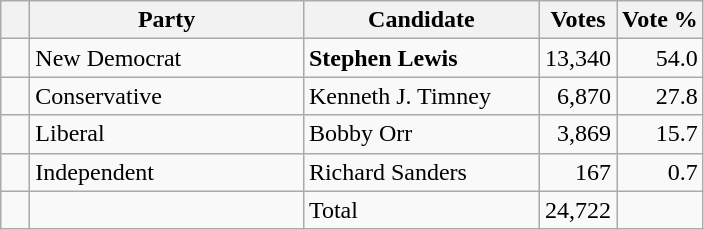<table class="wikitable">
<tr>
<th></th>
<th scope="col" width="175">Party</th>
<th scope="col" width="150">Candidate</th>
<th>Votes</th>
<th>Vote %</th>
</tr>
<tr>
<td>   </td>
<td>New Democrat</td>
<td><strong>Stephen Lewis</strong></td>
<td align=right>13,340</td>
<td align=right>54.0</td>
</tr>
<tr |>
<td>   </td>
<td>Conservative</td>
<td>Kenneth J. Timney</td>
<td align=right>6,870</td>
<td align=right>27.8</td>
</tr>
<tr>
<td>   </td>
<td>Liberal</td>
<td>Bobby Orr</td>
<td align=right>3,869</td>
<td align=right>15.7<br></td>
</tr>
<tr |>
<td>   </td>
<td>Independent</td>
<td>Richard Sanders</td>
<td align=right>167</td>
<td align=right>0.7</td>
</tr>
<tr |>
<td></td>
<td></td>
<td>Total</td>
<td align=right>24,722</td>
<td></td>
</tr>
</table>
